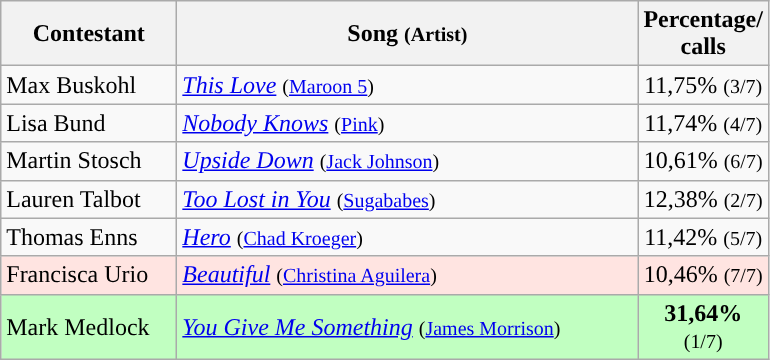<table class="wikitable">
<tr>
<th width="110">Contestant</th>
<th width="300">Song <small>(Artist)</small></th>
<th width="28">Percentage/<br>calls</th>
</tr>
<tr>
<td align="left">Max Buskohl</td>
<td align="left"><em><a href='#'>This Love</a></em> <small>(<a href='#'>Maroon 5</a>)</small></td>
<td align="center">11,75% <small>(3/7)</small></td>
</tr>
<tr>
<td align="left">Lisa Bund</td>
<td align="left"><em><a href='#'>Nobody Knows</a></em> <small>(<a href='#'>Pink</a>)</small></td>
<td align="center">11,74% <small>(4/7)</small></td>
</tr>
<tr>
<td align="left">Martin Stosch</td>
<td align="left"><em><a href='#'>Upside Down</a></em> <small>(<a href='#'>Jack Johnson</a>)</small></td>
<td align="center">10,61% <small>(6/7)</small></td>
</tr>
<tr>
<td align="left">Lauren Talbot</td>
<td align="left"><em><a href='#'>Too Lost in You</a></em> <small>(<a href='#'>Sugababes</a>)</small></td>
<td align="center">12,38% <small>(2/7)</small></td>
</tr>
<tr>
<td align="left">Thomas Enns</td>
<td align="left"><em><a href='#'>Hero</a></em> <small>(<a href='#'>Chad Kroeger</a>)</small></td>
<td align="center">11,42% <small>(5/7)</small></td>
</tr>
<tr bgcolor="#FFE4E1">
<td align="left">Francisca Urio</td>
<td align="left"><em><a href='#'>Beautiful</a></em> <small>(<a href='#'>Christina Aguilera</a>)</small></td>
<td align="center">10,46% <small>(7/7)</small></td>
</tr>
<tr bgcolor="#C1FFC1">
<td align="left">Mark Medlock</td>
<td align="left"><em><a href='#'>You Give Me Something</a></em> <small>(<a href='#'>James Morrison</a>)</small></td>
<td align="center"><strong>31,64%</strong> <small>(1/7)</small></td>
</tr>
</table>
